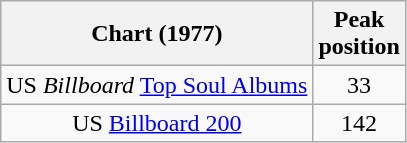<table class="wikitable sortable plainrowheaders" style="text-align:center">
<tr>
<th scope="col">Chart (1977)</th>
<th scope="col">Peak<br>position</th>
</tr>
<tr>
<td>US <em>Billboard</em> <a href='#'>Top Soul Albums</a></td>
<td>33</td>
</tr>
<tr>
<td>US <a href='#'>Billboard 200</a></td>
<td>142</td>
</tr>
</table>
